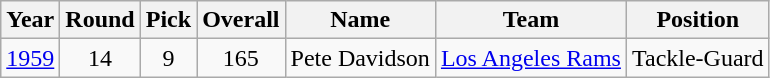<table class="wikitable sortable" style="text-align:center;">
<tr>
<th>Year</th>
<th>Round</th>
<th>Pick</th>
<th>Overall</th>
<th>Name</th>
<th>Team</th>
<th>Position</th>
</tr>
<tr>
<td><a href='#'>1959</a></td>
<td>14</td>
<td>9</td>
<td>165</td>
<td>Pete Davidson</td>
<td><a href='#'>Los Angeles Rams</a></td>
<td>Tackle-Guard</td>
</tr>
</table>
